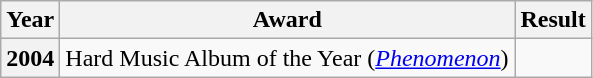<table class="wikitable">
<tr>
<th style="width:10%;">Year</th>
<th>Award</th>
<th>Result</th>
</tr>
<tr>
<th>2004</th>
<td>Hard Music Album of the Year (<em><a href='#'>Phenomenon</a></em>)</td>
<td></td>
</tr>
</table>
